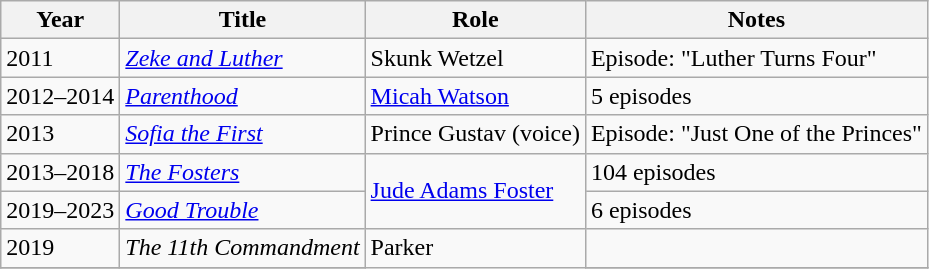<table class="wikitable sortable">
<tr>
<th>Year</th>
<th>Title</th>
<th>Role</th>
<th class="unsortable">Notes</th>
</tr>
<tr>
<td>2011</td>
<td><em><a href='#'>Zeke and Luther</a></em></td>
<td>Skunk Wetzel</td>
<td>Episode: "Luther Turns Four"</td>
</tr>
<tr>
<td>2012–2014</td>
<td><em><a href='#'>Parenthood</a></em></td>
<td><a href='#'>Micah Watson</a></td>
<td>5 episodes</td>
</tr>
<tr>
<td>2013</td>
<td><em><a href='#'>Sofia the First</a></em></td>
<td>Prince Gustav (voice)</td>
<td>Episode: "Just One of the Princes"</td>
</tr>
<tr>
<td>2013–2018</td>
<td><em><a href='#'>The Fosters</a></em></td>
<td rowspan="2"><a href='#'>Jude Adams Foster</a></td>
<td>104 episodes</td>
</tr>
<tr>
<td>2019–2023</td>
<td><em><a href='#'>Good Trouble</a></em></td>
<td>6 episodes</td>
</tr>
<tr>
<td>2019</td>
<td><em>The 11th Commandment</em></td>
<td rowspan="2">Parker</td>
<td></td>
</tr>
<tr>
</tr>
</table>
